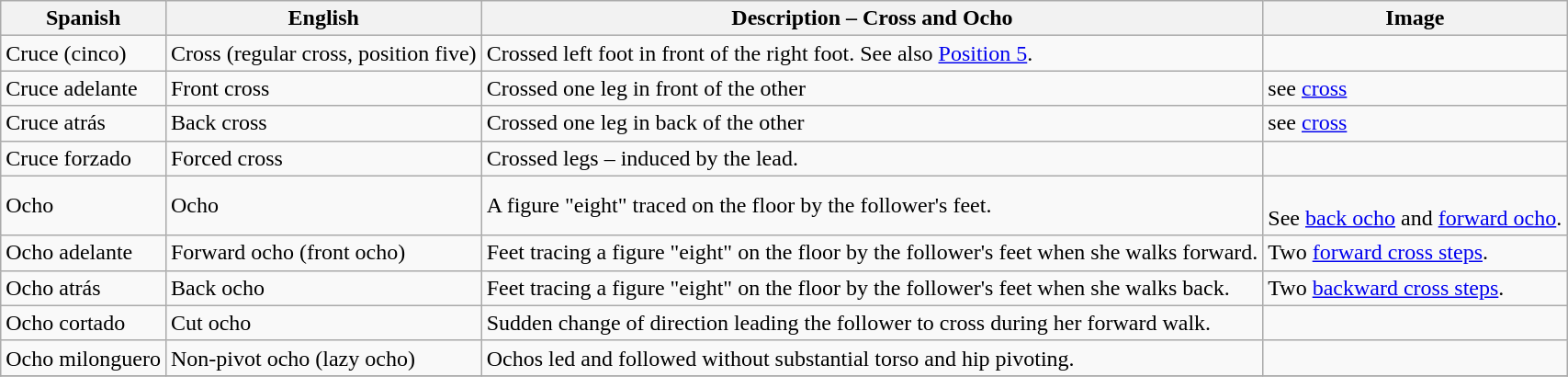<table class="wikitable sortable">
<tr>
<th>Spanish</th>
<th>English</th>
<th>Description – Cross and Ocho</th>
<th class="unsortable">Image</th>
</tr>
<tr>
<td>Cruce (cinco)</td>
<td>Cross (regular cross, position five)</td>
<td>Crossed left foot in front of the right foot. See also <a href='#'>Position 5</a>.</td>
<td></td>
</tr>
<tr>
<td>Cruce adelante</td>
<td>Front cross</td>
<td>Crossed one leg in front of the other</td>
<td>see <a href='#'>cross</a></td>
</tr>
<tr>
<td>Cruce atrás</td>
<td>Back cross</td>
<td>Crossed one leg in back of the other</td>
<td>see <a href='#'>cross</a></td>
</tr>
<tr>
<td>Cruce forzado</td>
<td>Forced cross</td>
<td>Crossed legs – induced by the lead.</td>
<td></td>
</tr>
<tr>
<td>Ocho</td>
<td>Ocho</td>
<td>A figure "eight" traced on the floor by the follower's feet.</td>
<td><br>See <a href='#'>back ocho</a> and <a href='#'>forward ocho</a>.</td>
</tr>
<tr>
<td>Ocho adelante</td>
<td>Forward ocho (front ocho)</td>
<td>Feet tracing a figure "eight" on the floor by the follower's feet when she walks forward.</td>
<td>Two <a href='#'>forward cross steps</a>.</td>
</tr>
<tr>
<td>Ocho atrás</td>
<td>Back ocho</td>
<td>Feet tracing a figure "eight" on the floor by the follower's feet when she walks back.</td>
<td>Two <a href='#'>backward cross steps</a>.</td>
</tr>
<tr>
<td>Ocho cortado</td>
<td>Cut ocho</td>
<td>Sudden change of direction leading the follower to cross during her forward walk.</td>
<td></td>
</tr>
<tr>
<td>Ocho milonguero</td>
<td>Non-pivot ocho (lazy ocho)</td>
<td>Ochos led and followed without substantial torso and hip pivoting.</td>
<td></td>
</tr>
<tr>
</tr>
</table>
